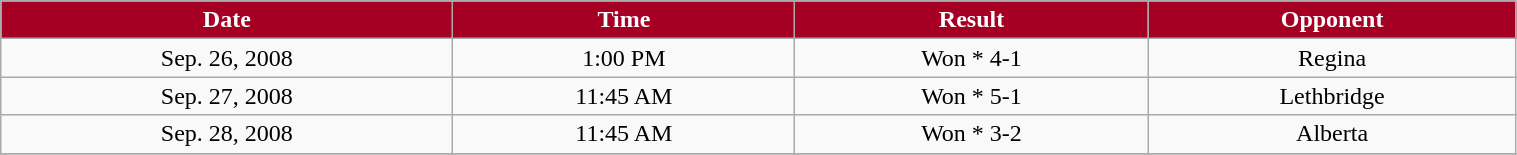<table class="wikitable" width="80%">
<tr align="center"  style="background:#A50024;color:white;">
<td><strong>Date</strong></td>
<td><strong>Time</strong></td>
<td><strong>Result</strong></td>
<td><strong>Opponent</strong></td>
</tr>
<tr align="center" bgcolor="">
<td>Sep. 26, 2008</td>
<td>1:00 PM</td>
<td>Won * 4-1</td>
<td>Regina</td>
</tr>
<tr align="center" bgcolor="">
<td>Sep. 27, 2008</td>
<td>11:45 AM</td>
<td>Won * 5-1</td>
<td>Lethbridge</td>
</tr>
<tr align="center" bgcolor="">
<td>Sep. 28, 2008</td>
<td>11:45 AM</td>
<td>Won * 3-2</td>
<td>Alberta</td>
</tr>
<tr align="center" bgcolor="">
</tr>
</table>
